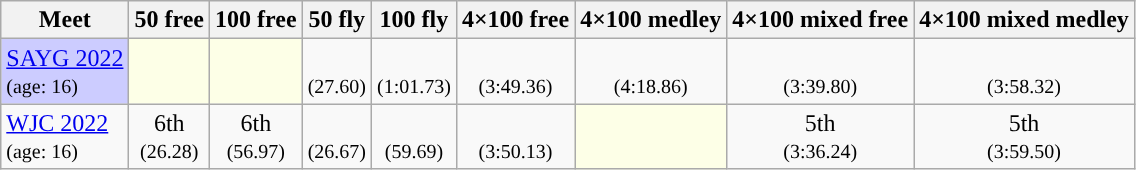<table class="sortable wikitable">
<tr>
<th>Meet</th>
<th class="unsortable">50 free</th>
<th class="unsortable">100 free</th>
<th class="unsortable">50 fly</th>
<th class="unsortable">100 fly</th>
<th class="unsortable">4×100 free</th>
<th class="unsortable">4×100 medley</th>
<th class="unsortable">4×100 mixed free</th>
<th class="unsortable">4×100 mixed medley</th>
</tr>
<tr>
<td style="background:#ccccff"><a href='#'>SAYG 2022</a><br><small>(age: 16)</small></td>
<td style="background:#fdffe7"></td>
<td style="background:#fdffe7"></td>
<td align="center"><br><small>(27.60)</small></td>
<td align="center"><br><small>(1:01.73)</small></td>
<td align="center"><br><small>(3:49.36)</small></td>
<td align="center"><br><small>(4:18.86)</small></td>
<td align="center"><br><small>(3:39.80)</small></td>
<td align="center"><br><small>(3:58.32)</small></td>
</tr>
<tr>
<td><a href='#'>WJC 2022</a><br><small>(age: 16)</small></td>
<td align="center">6th<br><small>(26.28)</small></td>
<td align="center">6th<br><small>(56.97)</small></td>
<td align="center"><br><small>(26.67)</small></td>
<td align="center"><br><small>(59.69)</small></td>
<td align="center"><br><small>(3:50.13)</small></td>
<td style="background:#fdffe7"></td>
<td align="center">5th<br><small>(3:36.24)</small></td>
<td align="center">5th<br><small>(3:59.50)</small></td>
</tr>
</table>
